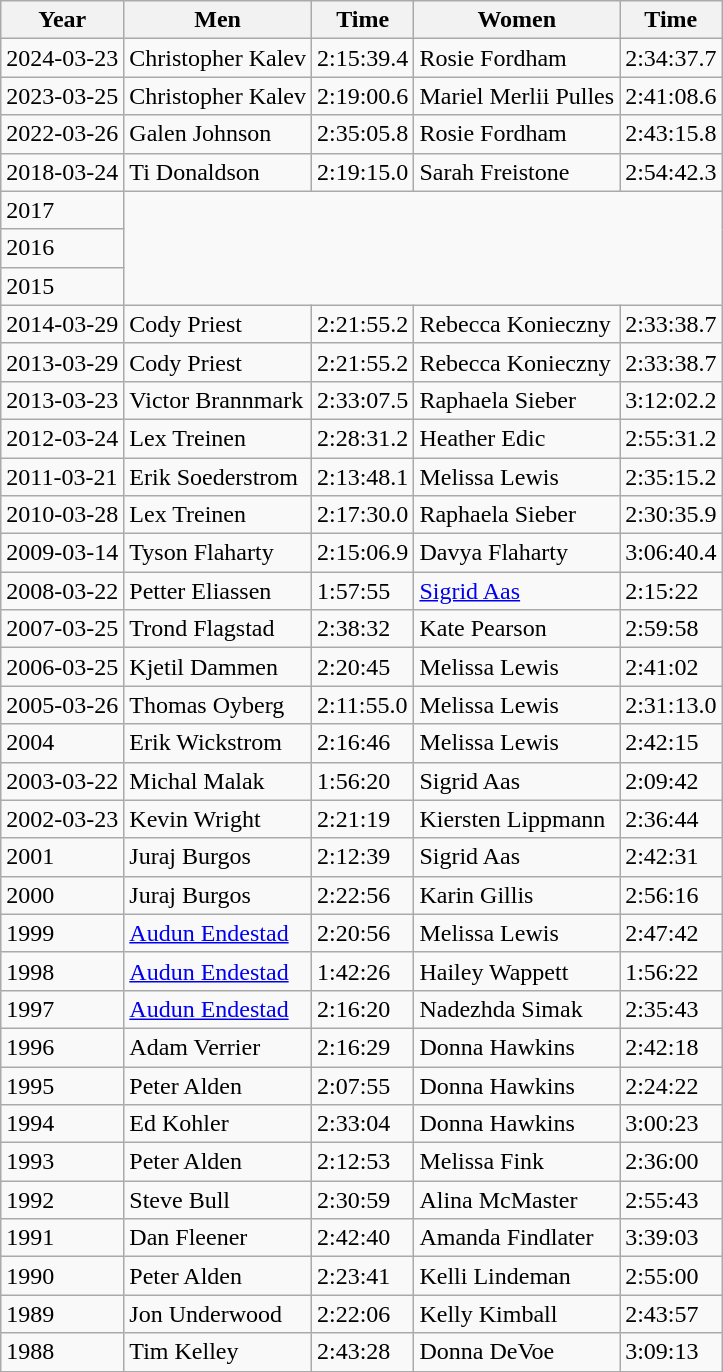<table class="wikitable"'5'>
<tr>
<th>Year</th>
<th>Men</th>
<th>Time</th>
<th>Women</th>
<th>Time</th>
</tr>
<tr>
<td>2024-03-23</td>
<td>Christopher Kalev</td>
<td>2:15:39.4</td>
<td>Rosie Fordham</td>
<td>2:34:37.7</td>
</tr>
<tr>
<td>2023-03-25</td>
<td>Christopher Kalev</td>
<td>2:19:00.6</td>
<td>Mariel Merlii Pulles</td>
<td>2:41:08.6</td>
</tr>
<tr>
<td>2022-03-26</td>
<td>Galen Johnson</td>
<td>2:35:05.8</td>
<td>Rosie Fordham</td>
<td>2:43:15.8</td>
</tr>
<tr>
<td>2018-03-24</td>
<td>Ti Donaldson</td>
<td>2:19:15.0</td>
<td>Sarah Freistone</td>
<td>2:54:42.3</td>
</tr>
<tr>
<td>2017</td>
</tr>
<tr>
<td>2016</td>
</tr>
<tr>
<td>2015</td>
</tr>
<tr>
<td>2014-03-29</td>
<td>Cody Priest</td>
<td>2:21:55.2</td>
<td>Rebecca Konieczny</td>
<td>2:33:38.7</td>
</tr>
<tr>
<td>2013-03-29</td>
<td>Cody Priest</td>
<td>2:21:55.2</td>
<td>Rebecca Konieczny</td>
<td>2:33:38.7</td>
</tr>
<tr>
<td>2013-03-23</td>
<td>Victor Brannmark</td>
<td>2:33:07.5</td>
<td>Raphaela Sieber</td>
<td>3:12:02.2</td>
</tr>
<tr>
<td>2012-03-24</td>
<td>Lex Treinen</td>
<td>2:28:31.2</td>
<td>Heather Edic</td>
<td>2:55:31.2</td>
</tr>
<tr>
<td>2011-03-21</td>
<td>Erik Soederstrom</td>
<td>2:13:48.1</td>
<td>Melissa Lewis</td>
<td>2:35:15.2</td>
</tr>
<tr>
<td>2010-03-28</td>
<td>Lex Treinen</td>
<td>2:17:30.0</td>
<td>Raphaela Sieber</td>
<td>2:30:35.9</td>
</tr>
<tr>
<td>2009-03-14</td>
<td>Tyson Flaharty</td>
<td>2:15:06.9</td>
<td>Davya Flaharty</td>
<td>3:06:40.4</td>
</tr>
<tr>
<td>2008-03-22</td>
<td>Petter Eliassen</td>
<td>1:57:55</td>
<td><a href='#'>Sigrid Aas</a></td>
<td>2:15:22</td>
</tr>
<tr>
<td>2007-03-25</td>
<td>Trond Flagstad</td>
<td>2:38:32</td>
<td>Kate Pearson</td>
<td>2:59:58</td>
</tr>
<tr>
<td>2006-03-25</td>
<td>Kjetil Dammen</td>
<td>2:20:45</td>
<td>Melissa Lewis</td>
<td>2:41:02</td>
</tr>
<tr>
<td>2005-03-26</td>
<td>Thomas Oyberg</td>
<td>2:11:55.0</td>
<td>Melissa Lewis</td>
<td>2:31:13.0</td>
</tr>
<tr>
<td>2004</td>
<td>Erik Wickstrom</td>
<td>2:16:46</td>
<td>Melissa Lewis</td>
<td>2:42:15</td>
</tr>
<tr>
<td>2003-03-22</td>
<td>Michal Malak</td>
<td>1:56:20</td>
<td>Sigrid Aas</td>
<td>2:09:42</td>
</tr>
<tr>
<td>2002-03-23</td>
<td>Kevin Wright</td>
<td>2:21:19</td>
<td>Kiersten Lippmann</td>
<td>2:36:44</td>
</tr>
<tr>
<td>2001</td>
<td>Juraj Burgos</td>
<td>2:12:39</td>
<td>Sigrid Aas</td>
<td>2:42:31</td>
</tr>
<tr>
<td>2000</td>
<td>Juraj Burgos</td>
<td>2:22:56</td>
<td>Karin Gillis</td>
<td>2:56:16</td>
</tr>
<tr>
<td>1999</td>
<td><a href='#'>Audun Endestad</a></td>
<td>2:20:56</td>
<td>Melissa Lewis</td>
<td>2:47:42</td>
</tr>
<tr>
<td>1998</td>
<td><a href='#'>Audun Endestad</a></td>
<td>1:42:26</td>
<td>Hailey Wappett</td>
<td>1:56:22</td>
</tr>
<tr>
<td>1997</td>
<td><a href='#'>Audun Endestad</a></td>
<td>2:16:20</td>
<td>Nadezhda Simak</td>
<td>2:35:43</td>
</tr>
<tr>
<td>1996</td>
<td>Adam Verrier</td>
<td>2:16:29</td>
<td>Donna Hawkins</td>
<td>2:42:18</td>
</tr>
<tr>
<td>1995</td>
<td>Peter Alden</td>
<td>2:07:55</td>
<td>Donna Hawkins</td>
<td>2:24:22</td>
</tr>
<tr>
<td>1994</td>
<td>Ed Kohler</td>
<td>2:33:04</td>
<td>Donna Hawkins</td>
<td>3:00:23</td>
</tr>
<tr>
<td>1993</td>
<td>Peter Alden</td>
<td>2:12:53</td>
<td>Melissa Fink</td>
<td>2:36:00</td>
</tr>
<tr>
<td>1992</td>
<td>Steve Bull</td>
<td>2:30:59</td>
<td>Alina McMaster</td>
<td>2:55:43</td>
</tr>
<tr>
<td>1991</td>
<td>Dan Fleener</td>
<td>2:42:40</td>
<td>Amanda Findlater</td>
<td>3:39:03</td>
</tr>
<tr>
<td>1990</td>
<td>Peter Alden</td>
<td>2:23:41</td>
<td>Kelli Lindeman</td>
<td>2:55:00</td>
</tr>
<tr>
<td>1989</td>
<td>Jon Underwood</td>
<td>2:22:06</td>
<td>Kelly Kimball</td>
<td>2:43:57</td>
</tr>
<tr>
<td>1988</td>
<td>Tim Kelley</td>
<td>2:43:28</td>
<td>Donna DeVoe</td>
<td>3:09:13</td>
</tr>
<tr>
</tr>
</table>
